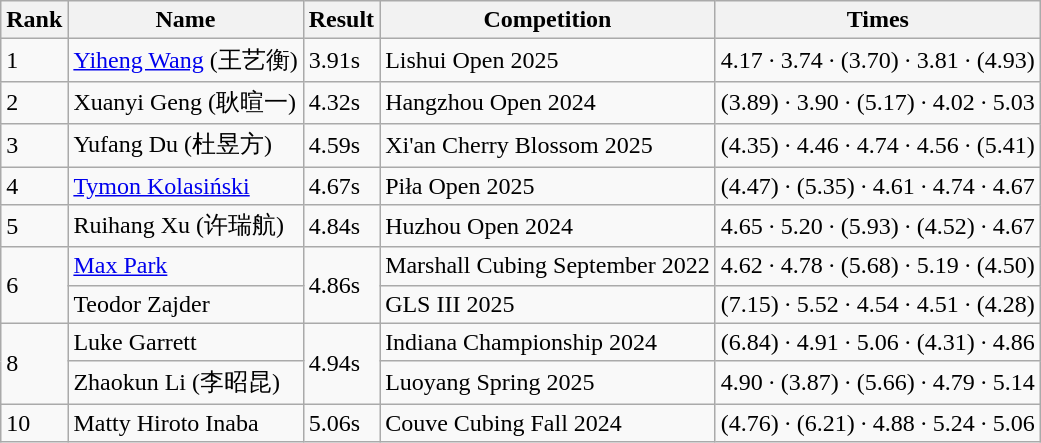<table class="wikitable">
<tr>
<th>Rank</th>
<th>Name</th>
<th>Result</th>
<th>Competition</th>
<th>Times</th>
</tr>
<tr>
<td>1</td>
<td> <a href='#'>Yiheng Wang</a> (王艺衡)</td>
<td>3.91s</td>
<td> Lishui Open 2025</td>
<td>4.17 · 3.74 · (3.70) · 3.81 · (4.93)</td>
</tr>
<tr>
<td>2</td>
<td> Xuanyi Geng (耿暄一)</td>
<td>4.32s</td>
<td> Hangzhou Open 2024</td>
<td>(3.89) · 3.90 · (5.17) · 4.02 · 5.03</td>
</tr>
<tr>
<td>3</td>
<td> Yufang Du (杜昱方)</td>
<td>4.59s</td>
<td> Xi'an Cherry Blossom 2025</td>
<td>(4.35) · 4.46 · 4.74 · 4.56 · (5.41)</td>
</tr>
<tr>
<td>4</td>
<td> <a href='#'>Tymon Kolasiński</a></td>
<td>4.67s</td>
<td> Piła Open 2025</td>
<td>(4.47) · (5.35) · 4.61 · 4.74 · 4.67</td>
</tr>
<tr>
<td>5</td>
<td> Ruihang Xu (许瑞航)</td>
<td>4.84s</td>
<td> Huzhou Open 2024</td>
<td>4.65 · 5.20 · (5.93) · (4.52) · 4.67</td>
</tr>
<tr>
<td rowspan="2">6</td>
<td> <a href='#'>Max Park</a></td>
<td rowspan="2">4.86s</td>
<td> Marshall Cubing September 2022</td>
<td>4.62 · 4.78 · (5.68) · 5.19 · (4.50)</td>
</tr>
<tr>
<td> Teodor Zajder</td>
<td> GLS III 2025</td>
<td>(7.15) · 5.52 · 4.54 · 4.51 · (4.28)</td>
</tr>
<tr>
<td rowspan="2">8</td>
<td> Luke Garrett</td>
<td rowspan="2">4.94s</td>
<td> Indiana Championship 2024</td>
<td>(6.84) · 4.91 · 5.06 · (4.31) · 4.86</td>
</tr>
<tr>
<td> Zhaokun Li (李昭昆)</td>
<td> Luoyang Spring 2025</td>
<td>4.90 · (3.87) · (5.66) · 4.79 · 5.14</td>
</tr>
<tr>
<td>10</td>
<td> Matty Hiroto Inaba</td>
<td>5.06s</td>
<td> Couve Cubing Fall 2024</td>
<td>(4.76) · (6.21) · 4.88 · 5.24 · 5.06</td>
</tr>
</table>
